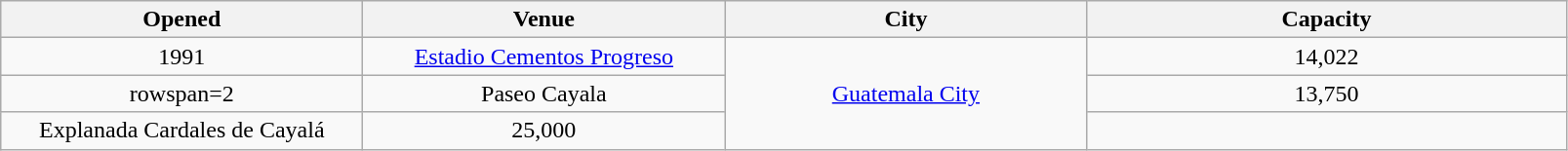<table class="sortable wikitable" style="text-align:center;">
<tr>
<th scope="col" style="width:15em;">Opened</th>
<th scope="col" style="width:15em;">Venue</th>
<th scope="col" style="width:15em;">City</th>
<th scope="col" style="width:20em;">Capacity</th>
</tr>
<tr>
<td>1991</td>
<td><a href='#'>Estadio Cementos Progreso</a></td>
<td rowspan=3><a href='#'>Guatemala City</a></td>
<td>14,022</td>
</tr>
<tr>
<td>rowspan=2 </td>
<td>Paseo Cayala</td>
<td>13,750</td>
</tr>
<tr>
<td>Explanada Cardales de Cayalá</td>
<td>25,000</td>
</tr>
</table>
